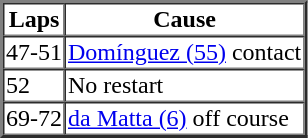<table border=2 cellspacing=0>
<tr>
<th>Laps</th>
<th>Cause</th>
</tr>
<tr>
<td>47-51</td>
<td><a href='#'>Domínguez (55)</a> contact</td>
</tr>
<tr>
<td>52</td>
<td>No restart</td>
</tr>
<tr>
<td>69-72</td>
<td><a href='#'>da Matta (6)</a> off course</td>
</tr>
</table>
